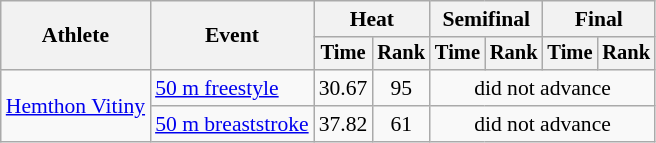<table class=wikitable style="font-size:90%">
<tr>
<th rowspan="2">Athlete</th>
<th rowspan="2">Event</th>
<th colspan="2">Heat</th>
<th colspan="2">Semifinal</th>
<th colspan="2">Final</th>
</tr>
<tr style="font-size:95%">
<th>Time</th>
<th>Rank</th>
<th>Time</th>
<th>Rank</th>
<th>Time</th>
<th>Rank</th>
</tr>
<tr align=center>
<td align=left rowspan=2><a href='#'>Hemthon Vitiny</a></td>
<td align=left><a href='#'>50 m freestyle</a></td>
<td>30.67</td>
<td>95</td>
<td colspan=4>did not advance</td>
</tr>
<tr align=center>
<td align=left><a href='#'>50 m breaststroke</a></td>
<td>37.82</td>
<td>61</td>
<td colspan=4>did not advance</td>
</tr>
</table>
